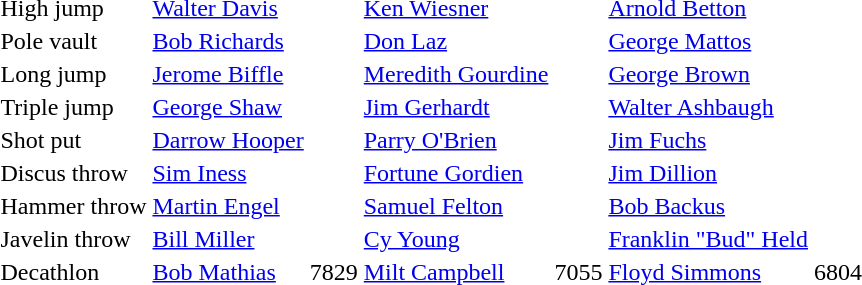<table>
<tr>
<td>High jump</td>
<td><a href='#'>Walter Davis</a></td>
<td></td>
<td><a href='#'>Ken Wiesner</a></td>
<td></td>
<td><a href='#'>Arnold Betton</a></td>
<td></td>
</tr>
<tr>
<td>Pole vault</td>
<td><a href='#'>Bob Richards</a></td>
<td></td>
<td><a href='#'>Don Laz</a></td>
<td></td>
<td><a href='#'>George Mattos</a></td>
<td></td>
</tr>
<tr>
<td>Long jump</td>
<td><a href='#'>Jerome Biffle</a></td>
<td></td>
<td><a href='#'>Meredith Gourdine</a></td>
<td></td>
<td><a href='#'>George Brown</a></td>
<td></td>
</tr>
<tr>
<td>Triple jump</td>
<td><a href='#'>George Shaw</a></td>
<td></td>
<td><a href='#'>Jim Gerhardt</a></td>
<td></td>
<td><a href='#'>Walter Ashbaugh</a></td>
<td></td>
</tr>
<tr>
<td>Shot put</td>
<td><a href='#'>Darrow Hooper</a></td>
<td></td>
<td><a href='#'>Parry O'Brien</a></td>
<td></td>
<td><a href='#'>Jim Fuchs</a></td>
<td></td>
</tr>
<tr>
<td>Discus throw</td>
<td><a href='#'>Sim Iness</a></td>
<td></td>
<td><a href='#'>Fortune Gordien</a></td>
<td></td>
<td><a href='#'>Jim Dillion</a></td>
<td></td>
</tr>
<tr>
<td>Hammer throw</td>
<td><a href='#'>Martin Engel</a></td>
<td></td>
<td><a href='#'>Samuel Felton</a></td>
<td></td>
<td><a href='#'>Bob Backus</a></td>
<td></td>
</tr>
<tr>
<td>Javelin throw</td>
<td><a href='#'>Bill Miller</a></td>
<td></td>
<td><a href='#'>Cy Young</a></td>
<td></td>
<td><a href='#'>Franklin "Bud" Held</a></td>
<td></td>
</tr>
<tr>
<td>Decathlon</td>
<td><a href='#'>Bob Mathias</a></td>
<td>7829</td>
<td><a href='#'>Milt Campbell</a></td>
<td>7055</td>
<td><a href='#'>Floyd Simmons</a></td>
<td>6804</td>
</tr>
</table>
